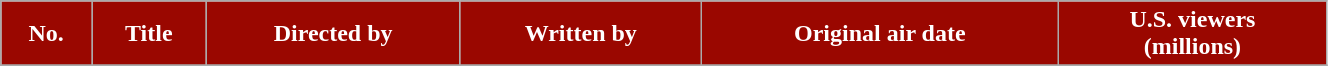<table class="wikitable plainrowheaders" style="width:70%;">
<tr style="color:white;">
<th style="background: #9A0700;">No.</th>
<th style="background: #9A0700;">Title</th>
<th style="background: #9A0700;">Directed by</th>
<th style="background: #9A0700;">Written by</th>
<th style="background: #9A0700;">Original air date</th>
<th style="background: #9A0700;">U.S. viewers<br>(millions)</th>
</tr>
<tr>
</tr>
</table>
